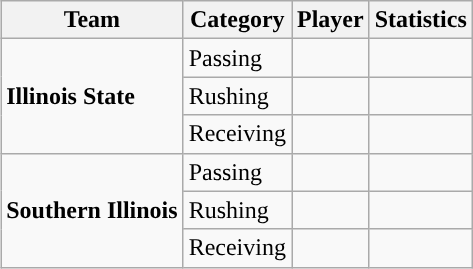<table class="wikitable" style="float: right;">
<tr>
<th>Team</th>
<th>Category</th>
<th>Player</th>
<th>Statistics</th>
</tr>
<tr>
<td rowspan=3><strong>Illinois State</strong></td>
<td>Passing</td>
<td></td>
<td></td>
</tr>
<tr>
<td>Rushing</td>
<td></td>
<td></td>
</tr>
<tr>
<td>Receiving</td>
<td></td>
<td></td>
</tr>
<tr>
<td rowspan=3><strong>Southern Illinois</strong></td>
<td>Passing</td>
<td></td>
<td></td>
</tr>
<tr>
<td>Rushing</td>
<td></td>
<td></td>
</tr>
<tr>
<td>Receiving</td>
<td></td>
<td></td>
</tr>
</table>
